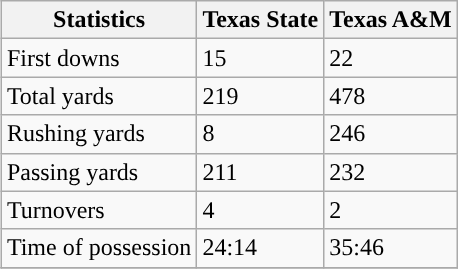<table class="wikitable" style="float: right;">
<tr>
<th>Statistics</th>
<th>Texas State</th>
<th>Texas A&M</th>
</tr>
<tr>
<td>First downs</td>
<td>15</td>
<td>22</td>
</tr>
<tr>
<td>Total yards</td>
<td>219</td>
<td>478</td>
</tr>
<tr>
<td>Rushing yards</td>
<td>8</td>
<td>246</td>
</tr>
<tr>
<td>Passing yards</td>
<td>211</td>
<td>232</td>
</tr>
<tr>
<td>Turnovers</td>
<td>4</td>
<td>2</td>
</tr>
<tr>
<td>Time of possession</td>
<td>24:14</td>
<td>35:46</td>
</tr>
<tr>
</tr>
</table>
